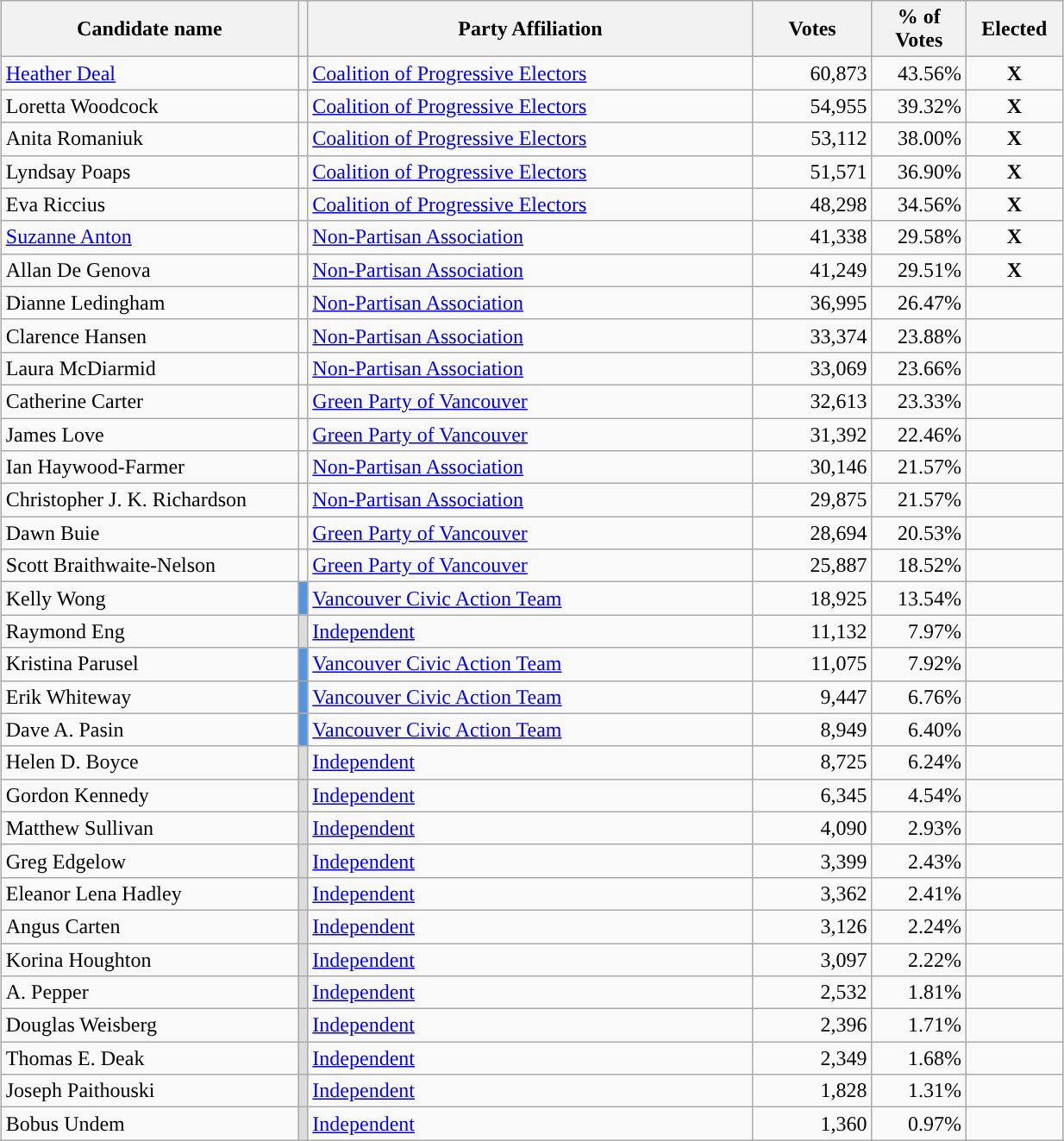<table class="wikitable sortable" style="margin:5px; width: 65%">
<tr>
<th style="width:20%;">Candidate name</th>
<th style="width:0.05%;" class="unsortable"></th>
<th style="width:30%;">Party Affiliation</th>
<th style="width:8%;">Votes</th>
<th style="width:5%;">% of Votes</th>
<th style="width:5%;">Elected</th>
</tr>
<tr>
<td data-sort-value="Deal, Heather"><a href='#'>Heather Deal</a></td>
<td style="background:"></td>
<td><a href='#'>Coalition of Progressive Electors</a></td>
<td style="text-align: right;">60,873</td>
<td style="text-align: right;">43.56%</td>
<td style="text-align: center;"><strong>X</strong></td>
</tr>
<tr>
<td data-sort-value="Woodcock, Loretta">Loretta Woodcock</td>
<td style="background:"></td>
<td><a href='#'>Coalition of Progressive Electors</a></td>
<td style="text-align: right;">54,955</td>
<td style="text-align: right;">39.32%</td>
<td style="text-align: center;"><strong>X</strong></td>
</tr>
<tr>
<td data-sort-value="Romaniuk, Anita">Anita Romaniuk</td>
<td style="background:"></td>
<td><a href='#'>Coalition of Progressive Electors</a></td>
<td style="text-align: right;">53,112</td>
<td style="text-align: right;">38.00%</td>
<td style="text-align: center;"><strong>X</strong></td>
</tr>
<tr>
<td data-sort-value="Poaps, Lyndsay">Lyndsay Poaps</td>
<td style="background:"></td>
<td><a href='#'>Coalition of Progressive Electors</a></td>
<td style="text-align: right;">51,571</td>
<td style="text-align: right;">36.90%</td>
<td style="text-align: center;"><strong>X</strong></td>
</tr>
<tr>
<td data-sort-value="Riccius, Eva">Eva Riccius</td>
<td style="background:"></td>
<td><a href='#'>Coalition of Progressive Electors</a></td>
<td style="text-align: right;">48,298</td>
<td style="text-align: right;">34.56%</td>
<td style="text-align: center;"><strong>X</strong></td>
</tr>
<tr>
<td data-sort-value="Anton, Suzanne"><a href='#'>Suzanne Anton</a></td>
<td style="background:"></td>
<td><a href='#'>Non-Partisan Association</a></td>
<td style="text-align: right;">41,338</td>
<td style="text-align: right;">29.58%</td>
<td style="text-align: center;"><strong>X</strong></td>
</tr>
<tr>
<td data-sort-value="De Genova, Allan">Allan De Genova</td>
<td style="background:"></td>
<td><a href='#'>Non-Partisan Association</a></td>
<td style="text-align: right;">41,249</td>
<td style="text-align: right;">29.51%</td>
<td style="text-align: center;"><strong>X</strong></td>
</tr>
<tr>
<td data-sort-value="Ledingham, Dianne">Dianne Ledingham</td>
<td style="background:"></td>
<td><a href='#'>Non-Partisan Association</a></td>
<td style="text-align: right;">36,995</td>
<td style="text-align: right;">26.47%</td>
<td></td>
</tr>
<tr>
<td data-sort-value="Hansen, Clarence">Clarence Hansen</td>
<td style="background:"></td>
<td><a href='#'>Non-Partisan Association</a></td>
<td style="text-align: right;">33,374</td>
<td style="text-align: right;">23.88%</td>
<td></td>
</tr>
<tr>
<td data-sort-value="McDiarmid, Laura">Laura McDiarmid</td>
<td style="background:"></td>
<td><a href='#'>Non-Partisan Association</a></td>
<td style="text-align: right;">33,069</td>
<td style="text-align: right;">23.66%</td>
<td></td>
</tr>
<tr>
<td data-sort-value="Carter, Catherine">Catherine Carter</td>
<td style="background:"></td>
<td><a href='#'>Green Party of Vancouver</a></td>
<td style="text-align: right;">32,613</td>
<td style="text-align: right;">23.33%</td>
<td></td>
</tr>
<tr>
<td data-sort-value="Love, James">James Love</td>
<td style="background:"></td>
<td><a href='#'>Green Party of Vancouver</a></td>
<td style="text-align: right;">31,392</td>
<td style="text-align: right;">22.46%</td>
<td></td>
</tr>
<tr>
<td data-sort-value="Haywood-Farmer, Ian">Ian Haywood-Farmer</td>
<td style="background:"></td>
<td><a href='#'>Non-Partisan Association</a></td>
<td style="text-align: right;">30,146</td>
<td style="text-align: right;">21.57%</td>
<td></td>
</tr>
<tr>
<td data-sort-value="Richardson, Christopher J. K.">Christopher J. K. Richardson</td>
<td style="background:"></td>
<td><a href='#'>Non-Partisan Association</a></td>
<td style="text-align: right;">29,875</td>
<td style="text-align: right;">21.57%</td>
<td></td>
</tr>
<tr>
<td data-sort-value="Buie, Dawn">Dawn Buie</td>
<td style="background:"></td>
<td><a href='#'>Green Party of Vancouver</a></td>
<td style="text-align: right;">28,694</td>
<td style="text-align: right;">20.53%</td>
<td></td>
</tr>
<tr>
<td data-sort-value="Braithwaite-Nelson, Scott">Scott Braithwaite-Nelson</td>
<td style="background:"></td>
<td><a href='#'>Green Party of Vancouver</a></td>
<td style="text-align: right;">25,887</td>
<td style="text-align: right;">18.52%</td>
<td></td>
</tr>
<tr>
<td data-sort-value="Wong, Kelly">Kelly Wong</td>
<td style="background:#5495DD;"></td>
<td><a href='#'>Vancouver Civic Action Team</a></td>
<td style="text-align: right;">18,925</td>
<td style="text-align: right;">13.54%</td>
<td></td>
</tr>
<tr>
<td data-sort-value="Eng, Raymond">Raymond Eng</td>
<td style="background:gainsboro;"></td>
<td><a href='#'>Independent</a></td>
<td style="text-align: right;">11,132</td>
<td style="text-align: right;">7.97%</td>
<td></td>
</tr>
<tr>
<td data-sort-value="Parusel, Kristina">Kristina Parusel</td>
<td style="background:#5495DD;"></td>
<td><a href='#'>Vancouver Civic Action Team</a></td>
<td style="text-align: right;">11,075</td>
<td style="text-align: right;">7.92%</td>
<td></td>
</tr>
<tr>
<td data-sort-value="Whiteway, Erik">Erik Whiteway</td>
<td style="background:#5495DD;"></td>
<td><a href='#'>Vancouver Civic Action Team</a></td>
<td style="text-align: right;">9,447</td>
<td style="text-align: right;">6.76%</td>
<td></td>
</tr>
<tr>
<td data-sort-value="Pasin, Dave A.">Dave A. Pasin</td>
<td style="background:#5495DD;"></td>
<td><a href='#'>Vancouver Civic Action Team</a></td>
<td style="text-align: right;">8,949</td>
<td style="text-align: right;">6.40%</td>
<td></td>
</tr>
<tr>
<td data-sort-value="Boyce, Helen D.">Helen D. Boyce</td>
<td style="background:gainsboro;"></td>
<td><a href='#'>Independent</a></td>
<td style="text-align: right;">8,725</td>
<td style="text-align: right;">6.24%</td>
<td></td>
</tr>
<tr>
<td data-sort-value="Kennedy, Gordon">Gordon Kennedy</td>
<td style="background:gainsboro;"></td>
<td><a href='#'>Independent</a></td>
<td style="text-align: right;">6,345</td>
<td style="text-align: right;">4.54%</td>
<td></td>
</tr>
<tr>
<td data-sort-value="Sullivan, Matthew">Matthew Sullivan</td>
<td style="background:gainsboro;"></td>
<td><a href='#'>Independent</a></td>
<td style="text-align: right;">4,090</td>
<td style="text-align: right;">2.93%</td>
<td></td>
</tr>
<tr>
<td data-sort-value="Edgelow, Greg">Greg Edgelow</td>
<td style="background:gainsboro;"></td>
<td><a href='#'>Independent</a></td>
<td style="text-align: right;">3,399</td>
<td style="text-align: right;">2.43%</td>
<td></td>
</tr>
<tr>
<td data-sort-value="Hadley, Eleanor Lena">Eleanor Lena Hadley</td>
<td style="background:gainsboro;"></td>
<td><a href='#'>Independent</a></td>
<td style="text-align: right;">3,362</td>
<td style="text-align: right;">2.41%</td>
<td></td>
</tr>
<tr>
<td data-sort-value="Carten, Angus">Angus Carten</td>
<td style="background:gainsboro;"></td>
<td><a href='#'>Independent</a></td>
<td style="text-align: right;">3,126</td>
<td style="text-align: right;">2.24%</td>
<td></td>
</tr>
<tr>
<td data-sort-value="Houghton, Korina">Korina Houghton</td>
<td style="background:gainsboro;"></td>
<td><a href='#'>Independent</a></td>
<td style="text-align: right;">3,097</td>
<td style="text-align: right;">2.22%</td>
<td></td>
</tr>
<tr>
<td data-sort-value="Pepper, A.">A. Pepper</td>
<td style="background:gainsboro;"></td>
<td><a href='#'>Independent</a></td>
<td style="text-align: right;">2,532</td>
<td style="text-align: right;">1.81%</td>
<td></td>
</tr>
<tr>
<td data-sort-value="Weisberg, Douglas">Douglas Weisberg</td>
<td style="background:gainsboro;"></td>
<td><a href='#'>Independent</a></td>
<td style="text-align: right;">2,396</td>
<td style="text-align: right;">1.71%</td>
<td></td>
</tr>
<tr>
<td data-sort-value="Deak, Thomas E.">Thomas E. Deak</td>
<td style="background:gainsboro;"></td>
<td><a href='#'>Independent</a></td>
<td style="text-align: right;">2,349</td>
<td style="text-align: right;">1.68%</td>
<td></td>
</tr>
<tr>
<td data-sort-value="Paithouski, Joseph">Joseph Paithouski</td>
<td style="background:gainsboro;"></td>
<td><a href='#'>Independent</a></td>
<td style="text-align: right;">1,828</td>
<td style="text-align: right;">1.31%</td>
<td></td>
</tr>
<tr>
<td data-sort-value="Undem, Bobus">Bobus Undem</td>
<td style="background:gainsboro;"></td>
<td><a href='#'>Independent</a></td>
<td style="text-align: right;">1,360</td>
<td style="text-align: right;">0.97%</td>
<td></td>
</tr>
</table>
